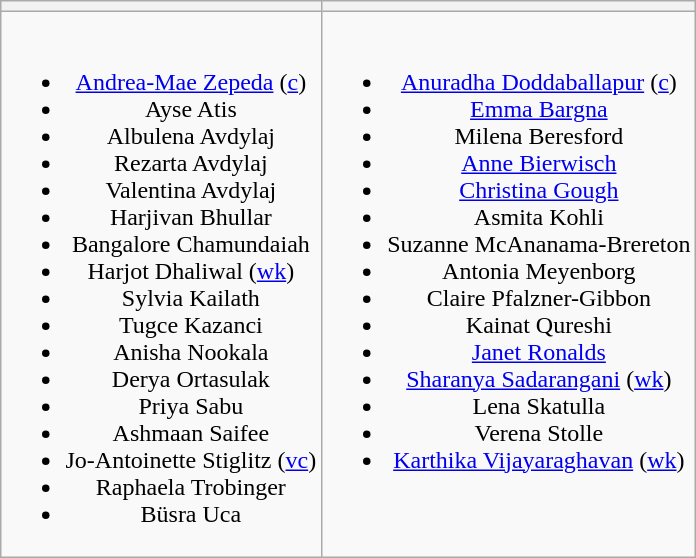<table class="wikitable" style="text-align:center; margin:auto">
<tr>
<th></th>
<th></th>
</tr>
<tr style="vertical-align:top">
<td><br><ul><li><a href='#'>Andrea-Mae Zepeda</a> (<a href='#'>c</a>)</li><li>Ayse Atis</li><li>Albulena Avdylaj</li><li>Rezarta Avdylaj</li><li>Valentina Avdylaj</li><li>Harjivan Bhullar</li><li>Bangalore Chamundaiah</li><li>Harjot Dhaliwal (<a href='#'>wk</a>)</li><li>Sylvia Kailath</li><li>Tugce Kazanci</li><li>Anisha Nookala</li><li>Derya Ortasulak</li><li>Priya Sabu</li><li>Ashmaan Saifee</li><li>Jo-Antoinette Stiglitz (<a href='#'>vc</a>)</li><li>Raphaela Trobinger</li><li>Büsra Uca</li></ul></td>
<td><br><ul><li><a href='#'>Anuradha Doddaballapur</a> (<a href='#'>c</a>)</li><li><a href='#'>Emma Bargna</a></li><li>Milena Beresford</li><li><a href='#'>Anne Bierwisch</a></li><li><a href='#'>Christina Gough</a></li><li>Asmita Kohli</li><li>Suzanne McAnanama-Brereton</li><li>Antonia Meyenborg</li><li>Claire Pfalzner-Gibbon</li><li>Kainat Qureshi</li><li><a href='#'>Janet Ronalds</a></li><li><a href='#'>Sharanya Sadarangani</a> (<a href='#'>wk</a>)</li><li>Lena Skatulla</li><li>Verena Stolle</li><li><a href='#'>Karthika Vijayaraghavan</a> (<a href='#'>wk</a>)</li></ul></td>
</tr>
</table>
